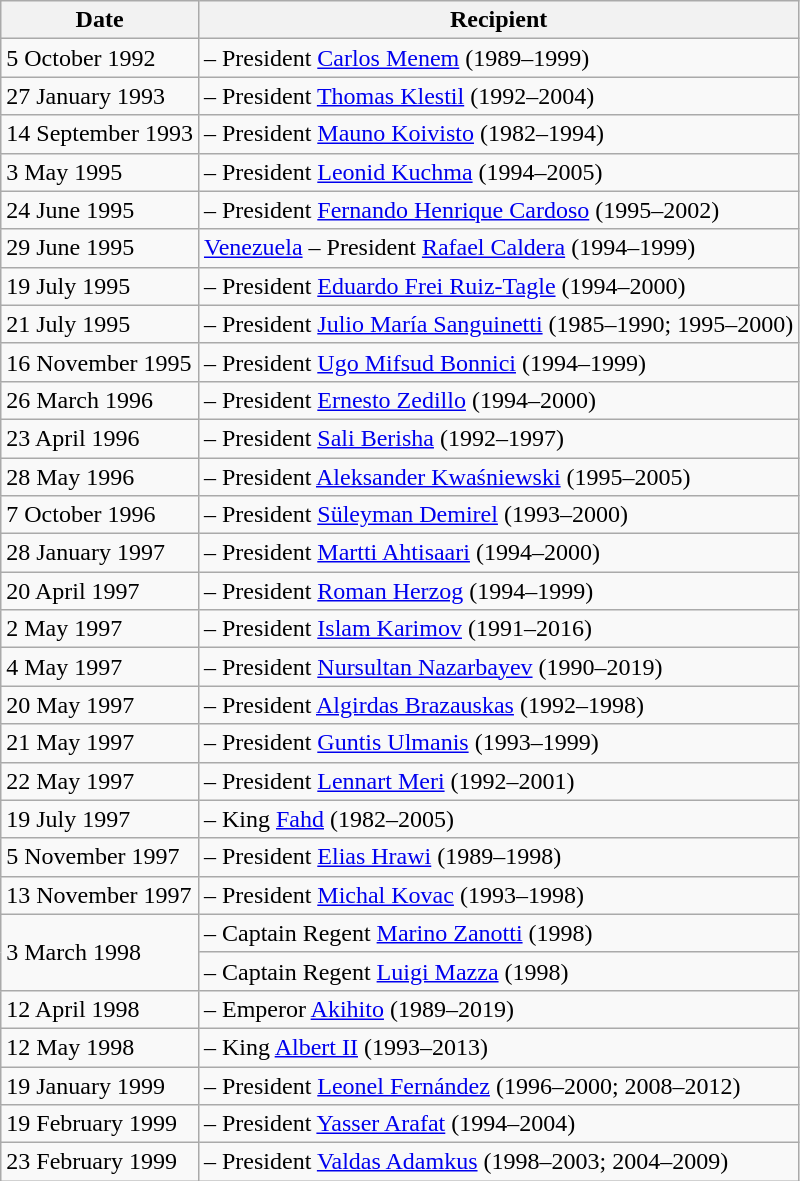<table class="wikitable">
<tr>
<th>Date</th>
<th>Recipient</th>
</tr>
<tr>
<td>5 October 1992</td>
<td> – President <a href='#'>Carlos Menem</a> (1989–1999)</td>
</tr>
<tr>
<td>27 January 1993</td>
<td> – President <a href='#'>Thomas Klestil</a> (1992–2004)</td>
</tr>
<tr>
<td>14 September 1993</td>
<td> – President <a href='#'>Mauno Koivisto</a> (1982–1994)</td>
</tr>
<tr>
<td>3 May 1995</td>
<td> – President <a href='#'>Leonid Kuchma</a> (1994–2005)</td>
</tr>
<tr>
<td>24 June 1995</td>
<td> – President <a href='#'>Fernando Henrique Cardoso</a> (1995–2002)</td>
</tr>
<tr>
<td>29 June 1995</td>
<td> <a href='#'>Venezuela</a> – President <a href='#'>Rafael Caldera</a> (1994–1999)</td>
</tr>
<tr>
<td>19 July 1995</td>
<td> – President <a href='#'>Eduardo Frei Ruiz-Tagle</a> (1994–2000)</td>
</tr>
<tr>
<td>21 July 1995</td>
<td> – President <a href='#'>Julio María Sanguinetti</a> (1985–1990; 1995–2000)</td>
</tr>
<tr>
<td>16 November 1995</td>
<td> – President <a href='#'>Ugo Mifsud Bonnici</a> (1994–1999)</td>
</tr>
<tr>
<td>26 March 1996</td>
<td> – President <a href='#'>Ernesto Zedillo</a> (1994–2000)</td>
</tr>
<tr>
<td>23 April 1996</td>
<td> – President <a href='#'>Sali Berisha</a> (1992–1997)</td>
</tr>
<tr>
<td>28 May 1996</td>
<td> – President <a href='#'>Aleksander Kwaśniewski</a> (1995–2005)</td>
</tr>
<tr>
<td>7 October 1996</td>
<td> – President <a href='#'>Süleyman Demirel</a> (1993–2000)</td>
</tr>
<tr>
<td>28 January 1997</td>
<td> – President <a href='#'>Martti Ahtisaari</a> (1994–2000)</td>
</tr>
<tr>
<td>20 April 1997</td>
<td> – President <a href='#'>Roman Herzog</a> (1994–1999)</td>
</tr>
<tr>
<td>2 May 1997</td>
<td> – President <a href='#'>Islam Karimov</a> (1991–2016)</td>
</tr>
<tr>
<td>4 May 1997</td>
<td> – President <a href='#'>Nursultan Nazarbayev</a> (1990–2019)</td>
</tr>
<tr>
<td>20 May 1997</td>
<td> – President <a href='#'>Algirdas Brazauskas</a> (1992–1998)</td>
</tr>
<tr>
<td>21 May 1997</td>
<td> – President <a href='#'>Guntis Ulmanis</a> (1993–1999)</td>
</tr>
<tr>
<td>22 May 1997</td>
<td> – President <a href='#'>Lennart Meri</a> (1992–2001)</td>
</tr>
<tr>
<td>19 July 1997</td>
<td> – King <a href='#'>Fahd</a> (1982–2005)</td>
</tr>
<tr>
<td>5 November 1997</td>
<td> – President <a href='#'>Elias Hrawi</a> (1989–1998)</td>
</tr>
<tr>
<td>13 November 1997</td>
<td> – President <a href='#'>Michal Kovac</a> (1993–1998)</td>
</tr>
<tr>
<td rowspan=2>3 March 1998</td>
<td> – Captain Regent <a href='#'>Marino Zanotti</a> (1998)</td>
</tr>
<tr>
<td> – Captain Regent <a href='#'>Luigi Mazza</a> (1998)</td>
</tr>
<tr>
<td>12 April 1998</td>
<td> – Emperor <a href='#'>Akihito</a> (1989–2019)</td>
</tr>
<tr>
<td>12 May 1998</td>
<td> – King <a href='#'>Albert II</a> (1993–2013)</td>
</tr>
<tr>
<td>19 January 1999</td>
<td> – President <a href='#'>Leonel Fernández</a> (1996–2000; 2008–2012)</td>
</tr>
<tr>
<td>19 February 1999</td>
<td> – President <a href='#'>Yasser Arafat</a> (1994–2004)</td>
</tr>
<tr>
<td>23 February 1999</td>
<td> – President <a href='#'>Valdas Adamkus</a> (1998–2003; 2004–2009)</td>
</tr>
</table>
